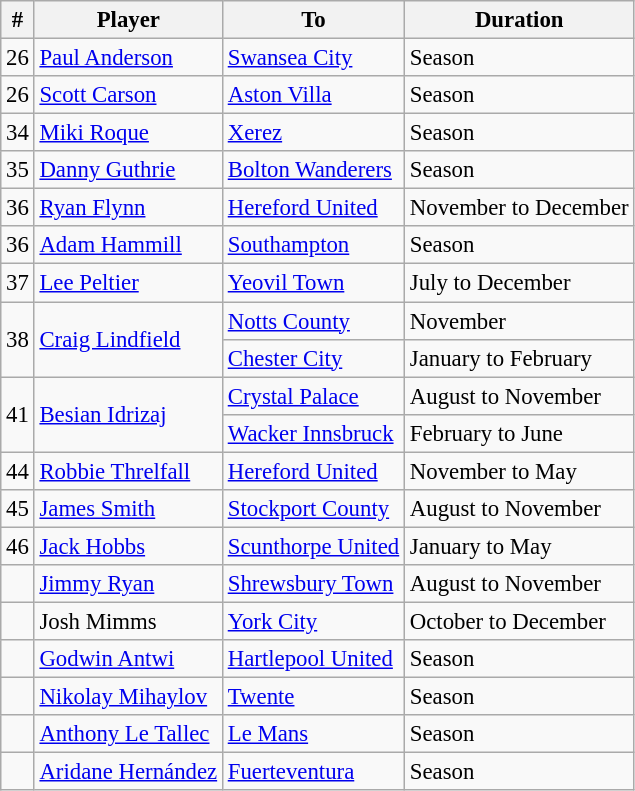<table class="wikitable" style="text-align:center; font-size:95%; text-align:left">
<tr>
<th>#</th>
<th>Player</th>
<th>To</th>
<th>Duration</th>
</tr>
<tr>
<td>26</td>
<td> <a href='#'>Paul Anderson</a></td>
<td> <a href='#'>Swansea City</a></td>
<td>Season</td>
</tr>
<tr>
<td>26</td>
<td> <a href='#'>Scott Carson</a></td>
<td> <a href='#'>Aston Villa</a></td>
<td>Season</td>
</tr>
<tr>
<td>34</td>
<td> <a href='#'>Miki Roque</a></td>
<td> <a href='#'>Xerez</a></td>
<td>Season</td>
</tr>
<tr>
<td>35</td>
<td> <a href='#'>Danny Guthrie</a></td>
<td> <a href='#'>Bolton Wanderers</a></td>
<td>Season</td>
</tr>
<tr>
<td>36</td>
<td> <a href='#'>Ryan Flynn</a></td>
<td> <a href='#'>Hereford United</a></td>
<td>November to December</td>
</tr>
<tr>
<td>36</td>
<td> <a href='#'>Adam Hammill</a></td>
<td> <a href='#'>Southampton</a></td>
<td>Season</td>
</tr>
<tr>
<td>37</td>
<td> <a href='#'>Lee Peltier</a></td>
<td> <a href='#'>Yeovil Town</a></td>
<td>July to December</td>
</tr>
<tr>
<td rowspan=2>38</td>
<td rowspan=2> <a href='#'>Craig Lindfield</a></td>
<td> <a href='#'>Notts County</a></td>
<td>November</td>
</tr>
<tr>
<td> <a href='#'>Chester City</a></td>
<td>January to February</td>
</tr>
<tr>
<td rowspan=2>41</td>
<td rowspan=2> <a href='#'>Besian Idrizaj</a></td>
<td> <a href='#'>Crystal Palace</a></td>
<td>August to November</td>
</tr>
<tr>
<td> <a href='#'>Wacker Innsbruck</a></td>
<td>February to June</td>
</tr>
<tr>
<td>44</td>
<td> <a href='#'>Robbie Threlfall</a></td>
<td> <a href='#'>Hereford United</a></td>
<td>November to May</td>
</tr>
<tr>
<td>45</td>
<td> <a href='#'>James Smith</a></td>
<td> <a href='#'>Stockport County</a></td>
<td>August to November</td>
</tr>
<tr>
<td>46</td>
<td> <a href='#'>Jack Hobbs</a></td>
<td> <a href='#'>Scunthorpe United</a></td>
<td>January to May</td>
</tr>
<tr>
<td></td>
<td> <a href='#'>Jimmy Ryan</a></td>
<td> <a href='#'>Shrewsbury Town</a></td>
<td>August to November</td>
</tr>
<tr>
<td></td>
<td> Josh Mimms</td>
<td> <a href='#'>York City</a></td>
<td>October to December</td>
</tr>
<tr>
<td></td>
<td> <a href='#'>Godwin Antwi</a></td>
<td> <a href='#'>Hartlepool United</a></td>
<td>Season</td>
</tr>
<tr>
<td></td>
<td> <a href='#'>Nikolay Mihaylov</a></td>
<td> <a href='#'>Twente</a></td>
<td>Season</td>
</tr>
<tr>
<td></td>
<td> <a href='#'>Anthony Le Tallec</a></td>
<td> <a href='#'>Le Mans</a></td>
<td>Season</td>
</tr>
<tr>
<td></td>
<td> <a href='#'>Aridane Hernández</a></td>
<td> <a href='#'>Fuerteventura</a></td>
<td>Season</td>
</tr>
</table>
